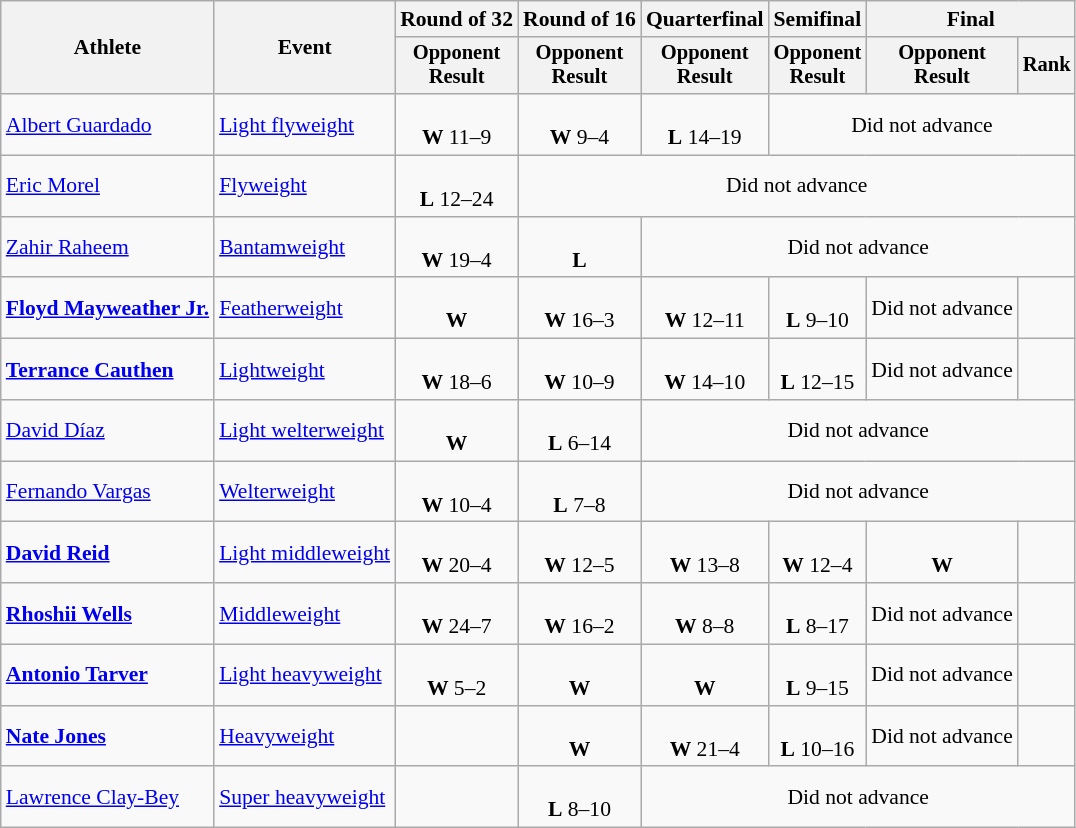<table class=wikitable style=font-size:90%;text-align:center>
<tr>
<th rowspan=2>Athlete</th>
<th rowspan=2>Event</th>
<th>Round of 32</th>
<th>Round of 16</th>
<th>Quarterfinal</th>
<th>Semifinal</th>
<th colspan=2>Final</th>
</tr>
<tr style=font-size:95%>
<th>Opponent<br>Result</th>
<th>Opponent<br>Result</th>
<th>Opponent<br>Result</th>
<th>Opponent<br>Result</th>
<th>Opponent<br>Result</th>
<th>Rank</th>
</tr>
<tr>
<td align=left><a href='#'>Albert Guardado</a></td>
<td align=left><a href='#'>Light flyweight</a></td>
<td><br><strong>W</strong> 11–9</td>
<td><br><strong>W</strong> 9–4</td>
<td><br><strong>L</strong> 14–19</td>
<td colspan=3>Did not advance</td>
</tr>
<tr>
<td align=left><a href='#'>Eric Morel</a></td>
<td align=left><a href='#'>Flyweight</a></td>
<td><br><strong>L</strong> 12–24</td>
<td colspan=5>Did not advance</td>
</tr>
<tr>
<td align=left><a href='#'>Zahir Raheem</a></td>
<td align=left><a href='#'>Bantamweight</a></td>
<td><br><strong>W</strong> 19–4</td>
<td><br><strong>L</strong> </td>
<td colspan=4>Did not advance</td>
</tr>
<tr>
<td align=left><strong><a href='#'>Floyd Mayweather Jr.</a></strong></td>
<td align=left><a href='#'>Featherweight</a></td>
<td><br><strong>W</strong> </td>
<td><br><strong>W</strong> 16–3</td>
<td><br><strong>W</strong> 12–11</td>
<td><br><strong>L</strong> 9–10</td>
<td>Did not advance</td>
<td></td>
</tr>
<tr>
<td align=left><strong><a href='#'>Terrance Cauthen</a></strong></td>
<td align=left><a href='#'>Lightweight</a></td>
<td><br><strong>W</strong> 18–6</td>
<td><br><strong>W</strong> 10–9</td>
<td><br><strong>W</strong> 14–10</td>
<td><br><strong>L</strong> 12–15</td>
<td>Did not advance</td>
<td></td>
</tr>
<tr>
<td align=left><a href='#'>David Díaz</a></td>
<td align=left><a href='#'>Light welterweight</a></td>
<td><br><strong>W</strong> </td>
<td><br><strong>L</strong> 6–14</td>
<td colspan=4>Did not advance</td>
</tr>
<tr>
<td align=left><a href='#'>Fernando Vargas</a></td>
<td align=left><a href='#'>Welterweight</a></td>
<td><br><strong>W</strong> 10–4</td>
<td><br><strong>L</strong> 7–8</td>
<td colspan=4>Did not advance</td>
</tr>
<tr>
<td align=left><strong><a href='#'>David Reid</a></strong></td>
<td align=left><a href='#'>Light middleweight</a></td>
<td><br><strong>W</strong> 20–4</td>
<td><br><strong>W</strong> 12–5</td>
<td><br><strong>W</strong> 13–8</td>
<td><br><strong>W</strong> 12–4</td>
<td><br><strong>W</strong> </td>
<td></td>
</tr>
<tr>
<td align=left><strong><a href='#'>Rhoshii Wells</a></strong></td>
<td align=left><a href='#'>Middleweight</a></td>
<td><br><strong>W</strong> 24–7</td>
<td><br><strong>W</strong> 16–2</td>
<td><br><strong>W</strong> 8–8 </td>
<td><br><strong>L</strong> 8–17</td>
<td>Did not advance</td>
<td></td>
</tr>
<tr>
<td align=left><strong><a href='#'>Antonio Tarver</a></strong></td>
<td align=left><a href='#'>Light heavyweight</a></td>
<td><br><strong>W</strong> 5–2</td>
<td><br><strong>W</strong> </td>
<td><br><strong>W</strong> </td>
<td><br><strong>L</strong> 9–15</td>
<td>Did not advance</td>
<td></td>
</tr>
<tr>
<td align=left><strong><a href='#'>Nate Jones</a></strong></td>
<td align=left><a href='#'>Heavyweight</a></td>
<td></td>
<td><br><strong>W</strong> </td>
<td><br><strong>W</strong> 21–4</td>
<td><br><strong>L</strong> 10–16</td>
<td>Did not advance</td>
<td></td>
</tr>
<tr>
<td align=left><a href='#'>Lawrence Clay-Bey</a></td>
<td align=left><a href='#'>Super heavyweight</a></td>
<td></td>
<td><br><strong>L</strong> 8–10</td>
<td colspan=4>Did not advance</td>
</tr>
</table>
